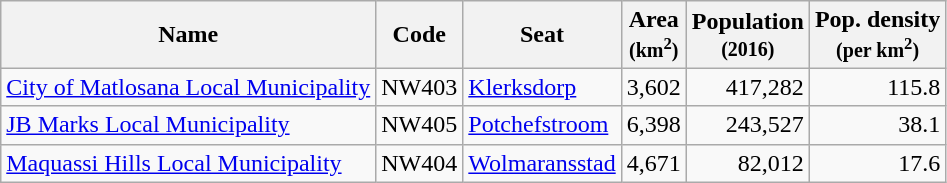<table class="wikitable sortable">
<tr>
<th>Name</th>
<th>Code</th>
<th>Seat</th>
<th>Area<br><small>(km<sup>2</sup>)</small></th>
<th>Population<br><small>(2016)</small></th>
<th>Pop. density<br><small>(per km<sup>2</sup>)</small></th>
</tr>
<tr>
<td><a href='#'>City of Matlosana Local Municipality</a></td>
<td>NW403</td>
<td><a href='#'>Klerksdorp</a></td>
<td style="text-align:right">3,602</td>
<td style="text-align:right">417,282</td>
<td style="text-align:right">115.8</td>
</tr>
<tr>
<td><a href='#'>JB Marks Local Municipality</a></td>
<td>NW405</td>
<td><a href='#'>Potchefstroom</a></td>
<td style="text-align:right">6,398</td>
<td style="text-align:right">243,527</td>
<td style="text-align:right">38.1</td>
</tr>
<tr>
<td><a href='#'>Maquassi Hills Local Municipality</a></td>
<td>NW404</td>
<td><a href='#'>Wolmaransstad</a></td>
<td style="text-align:right">4,671</td>
<td style="text-align:right">82,012</td>
<td style="text-align:right">17.6</td>
</tr>
</table>
